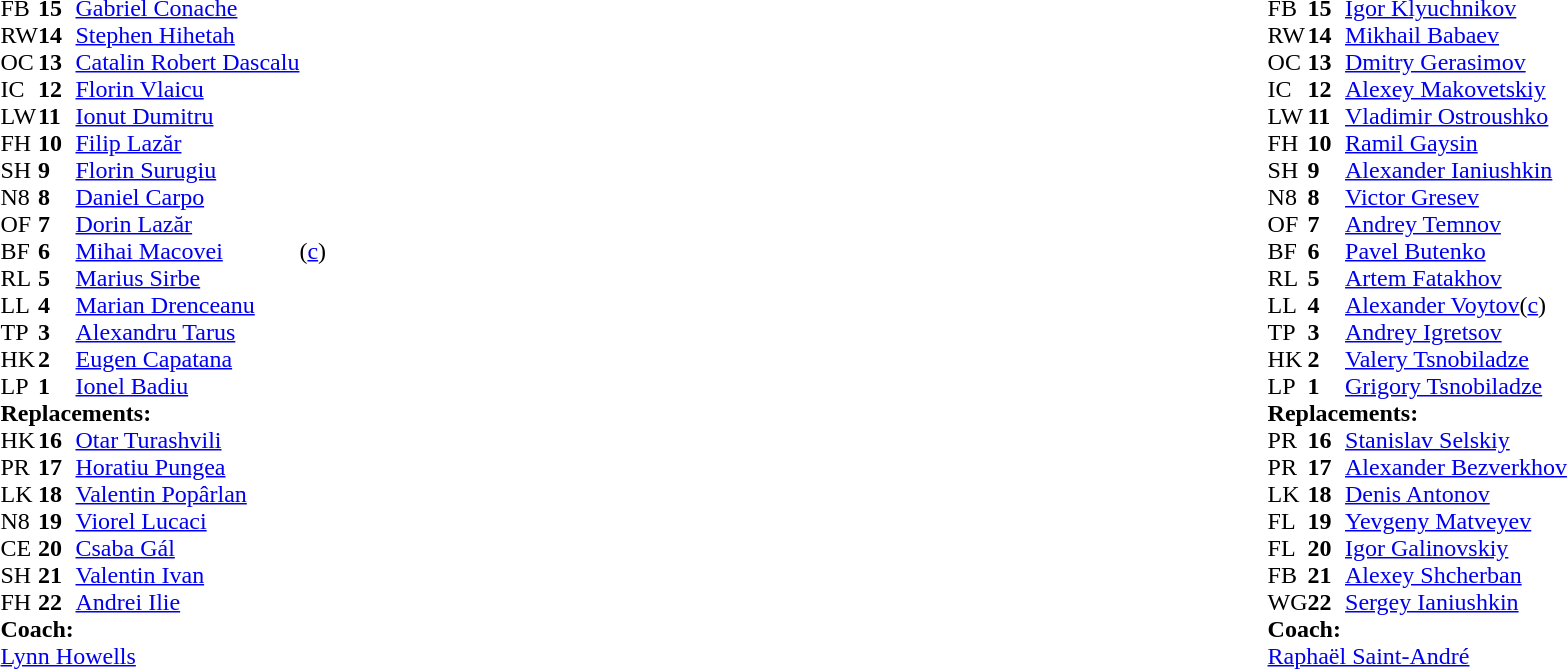<table style="width:100%;">
<tr>
<td style="vertical-align:top; width:50%"><br><table cellspacing="0" cellpadding="0">
<tr>
<th width="25"></th>
<th width="25"></th>
</tr>
<tr>
<td>FB</td>
<td><strong>15</strong></td>
<td><a href='#'>Gabriel Conache</a></td>
</tr>
<tr>
<td>RW</td>
<td><strong>14</strong></td>
<td><a href='#'>Stephen Hihetah</a></td>
</tr>
<tr>
<td>OC</td>
<td><strong>13</strong></td>
<td><a href='#'>Catalin Robert Dascalu</a></td>
</tr>
<tr>
<td>IC</td>
<td><strong>12</strong></td>
<td><a href='#'>Florin Vlaicu</a></td>
</tr>
<tr>
<td>LW</td>
<td><strong>11</strong></td>
<td><a href='#'>Ionut Dumitru</a></td>
</tr>
<tr>
<td>FH</td>
<td><strong>10</strong></td>
<td><a href='#'>Filip Lazăr</a></td>
<td></td>
<td></td>
</tr>
<tr>
<td>SH</td>
<td><strong>9</strong></td>
<td><a href='#'>Florin Surugiu</a></td>
<td></td>
<td></td>
</tr>
<tr>
<td>N8</td>
<td><strong>8</strong></td>
<td><a href='#'>Daniel Carpo</a></td>
</tr>
<tr>
<td>OF</td>
<td><strong>7</strong></td>
<td><a href='#'>Dorin Lazăr</a></td>
<td></td>
<td></td>
</tr>
<tr>
<td>BF</td>
<td><strong>6</strong></td>
<td><a href='#'>Mihai Macovei</a></td>
<td></td>
<td>(<a href='#'>c</a>)</td>
</tr>
<tr>
<td>RL</td>
<td><strong>5</strong></td>
<td><a href='#'>Marius Sirbe</a></td>
</tr>
<tr>
<td>LL</td>
<td><strong>4</strong></td>
<td><a href='#'>Marian Drenceanu</a></td>
<td></td>
<td></td>
</tr>
<tr>
<td>TP</td>
<td><strong>3</strong></td>
<td><a href='#'>Alexandru Tarus</a></td>
<td></td>
<td></td>
<td></td>
</tr>
<tr>
<td>HK</td>
<td><strong>2</strong></td>
<td><a href='#'>Eugen Capatana</a></td>
<td></td>
<td></td>
<td></td>
</tr>
<tr>
<td>LP</td>
<td><strong>1</strong></td>
<td><a href='#'>Ionel Badiu</a></td>
<td></td>
<td></td>
<td></td>
</tr>
<tr>
<td colspan=3><strong>Replacements:</strong></td>
</tr>
<tr>
<td>HK</td>
<td><strong>16</strong></td>
<td><a href='#'>Otar Turashvili</a></td>
<td></td>
<td></td>
<td></td>
</tr>
<tr>
<td>PR</td>
<td><strong>17</strong></td>
<td><a href='#'>Horatiu Pungea</a></td>
<td></td>
<td></td>
</tr>
<tr>
<td>LK</td>
<td><strong>18</strong></td>
<td><a href='#'>Valentin Popârlan</a></td>
<td></td>
<td></td>
</tr>
<tr>
<td>N8</td>
<td><strong>19</strong></td>
<td><a href='#'>Viorel Lucaci</a></td>
<td></td>
<td></td>
</tr>
<tr>
<td>CE</td>
<td><strong>20</strong></td>
<td><a href='#'>Csaba Gál</a></td>
<td></td>
<td></td>
</tr>
<tr>
<td>SH</td>
<td><strong>21</strong></td>
<td><a href='#'>Valentin Ivan</a></td>
<td></td>
<td></td>
</tr>
<tr>
<td>FH</td>
<td><strong>22</strong></td>
<td><a href='#'>Andrei Ilie</a></td>
</tr>
<tr>
<td colspan=3><strong>Coach:</strong></td>
</tr>
<tr>
<td colspan="4"> <a href='#'>Lynn Howells</a></td>
</tr>
</table>
</td>
<td style="vertical-align:top; width:50%"><br><table cellspacing="0" cellpadding="0" style="margin:auto">
<tr>
<th width="25"></th>
<th width="25"></th>
</tr>
<tr>
<td>FB</td>
<td><strong>15</strong></td>
<td><a href='#'>Igor Klyuchnikov</a></td>
<td></td>
<td></td>
</tr>
<tr>
<td>RW</td>
<td><strong>14</strong></td>
<td><a href='#'>Mikhail Babaev</a></td>
</tr>
<tr>
<td>OC</td>
<td><strong>13</strong></td>
<td><a href='#'>Dmitry Gerasimov</a></td>
</tr>
<tr>
<td>IC</td>
<td><strong>12</strong></td>
<td><a href='#'>Alexey Makovetskiy</a></td>
</tr>
<tr>
<td>LW</td>
<td><strong>11</strong></td>
<td><a href='#'>Vladimir Ostroushko</a></td>
<td></td>
<td></td>
</tr>
<tr>
<td>FH</td>
<td><strong>10</strong></td>
<td><a href='#'>Ramil Gaysin</a></td>
<td></td>
<td></td>
</tr>
<tr>
<td>SH</td>
<td><strong>9</strong></td>
<td><a href='#'>Alexander Ianiushkin</a></td>
<td></td>
<td></td>
</tr>
<tr>
<td>N8</td>
<td><strong>8</strong></td>
<td><a href='#'>Victor Gresev</a></td>
<td></td>
<td></td>
<td></td>
</tr>
<tr>
<td>OF</td>
<td><strong>7</strong></td>
<td><a href='#'>Andrey Temnov</a></td>
<td></td>
<td></td>
</tr>
<tr>
<td>BF</td>
<td><strong>6</strong></td>
<td><a href='#'>Pavel Butenko</a></td>
<td></td>
<td></td>
</tr>
<tr>
<td>RL</td>
<td><strong>5</strong></td>
<td><a href='#'>Artem Fatakhov</a></td>
<td></td>
<td></td>
</tr>
<tr>
<td>LL</td>
<td><strong>4</strong></td>
<td><a href='#'>Alexander Voytov</a>(<a href='#'>c</a>)</td>
<td></td>
</tr>
<tr>
<td>TP</td>
<td><strong>3</strong></td>
<td><a href='#'>Andrey Igretsov</a></td>
<td></td>
<td></td>
<td></td>
</tr>
<tr>
<td>HK</td>
<td><strong>2</strong></td>
<td><a href='#'>Valery Tsnobiladze</a></td>
<td></td>
<td></td>
</tr>
<tr>
<td>LP</td>
<td><strong>1</strong></td>
<td><a href='#'>Grigory Tsnobiladze</a></td>
<td></td>
<td></td>
<td></td>
</tr>
<tr>
<td colspan=3><strong>Replacements:</strong></td>
</tr>
<tr>
<td>PR</td>
<td><strong>16</strong></td>
<td><a href='#'>Stanislav Selskiy</a></td>
<td></td>
<td></td>
</tr>
<tr>
<td>PR</td>
<td><strong>17</strong></td>
<td><a href='#'>Alexander Bezverkhov</a></td>
<td></td>
<td></td>
<td></td>
<td></td>
<td></td>
</tr>
<tr>
<td>LK</td>
<td><strong>18</strong></td>
<td><a href='#'>Denis Antonov</a></td>
<td></td>
<td></td>
</tr>
<tr>
<td>FL</td>
<td><strong>19</strong></td>
<td><a href='#'>Yevgeny Matveyev</a></td>
<td></td>
<td></td>
</tr>
<tr>
<td>FL</td>
<td><strong>20</strong></td>
<td><a href='#'>Igor Galinovskiy</a></td>
<td></td>
<td></td>
</tr>
<tr>
<td>FB</td>
<td><strong>21</strong></td>
<td><a href='#'>Alexey Shcherban</a></td>
<td></td>
<td></td>
</tr>
<tr>
<td>WG</td>
<td><strong>22</strong></td>
<td><a href='#'>Sergey Ianiushkin</a></td>
<td></td>
<td></td>
</tr>
<tr>
<td colspan=3><strong>Coach:</strong></td>
</tr>
<tr>
<td colspan="4"> <a href='#'>Raphaël Saint-André</a></td>
</tr>
</table>
</td>
</tr>
</table>
